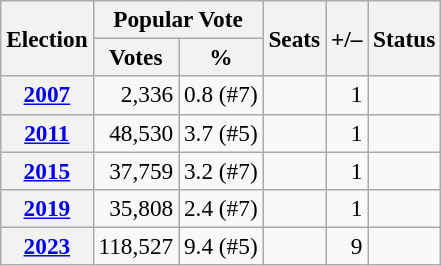<table class="wikitable" style="font-size:97%; text-align:right;">
<tr>
<th rowspan=2>Election</th>
<th colspan=2>Popular Vote</th>
<th rowspan=2>Seats</th>
<th rowspan=2>+/–</th>
<th rowspan=2>Status</th>
</tr>
<tr>
<th>Votes</th>
<th>%</th>
</tr>
<tr>
<th><a href='#'>2007</a></th>
<td>2,336</td>
<td>0.8 (#7)</td>
<td></td>
<td> 1</td>
<td></td>
</tr>
<tr>
<th><a href='#'>2011</a></th>
<td>48,530</td>
<td>3.7 (#5)</td>
<td></td>
<td> 1</td>
<td></td>
</tr>
<tr>
<th><a href='#'>2015</a></th>
<td>37,759</td>
<td>3.2 (#7)</td>
<td></td>
<td> 1</td>
<td></td>
</tr>
<tr>
<th><a href='#'>2019</a></th>
<td>35,808</td>
<td>2.4 (#7)</td>
<td></td>
<td> 1</td>
<td></td>
</tr>
<tr>
<th><a href='#'>2023</a></th>
<td>118,527</td>
<td>9.4 (#5)</td>
<td></td>
<td> 9</td>
<td></td>
</tr>
</table>
